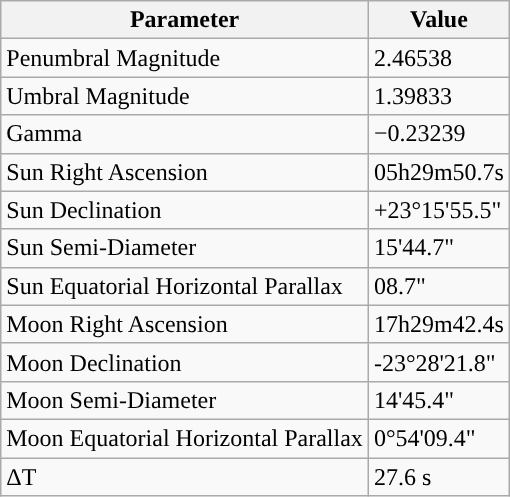<table class="wikitable">
<tr>
<th>Parameter</th>
<th>Value</th>
</tr>
<tr>
<td>Penumbral Magnitude</td>
<td>2.46538</td>
</tr>
<tr>
<td>Umbral Magnitude</td>
<td>1.39833</td>
</tr>
<tr>
<td>Gamma</td>
<td>−0.23239</td>
</tr>
<tr>
<td>Sun Right Ascension</td>
<td>05h29m50.7s</td>
</tr>
<tr>
<td>Sun Declination</td>
<td>+23°15'55.5"</td>
</tr>
<tr>
<td>Sun Semi-Diameter</td>
<td>15'44.7"</td>
</tr>
<tr>
<td>Sun Equatorial Horizontal Parallax</td>
<td>08.7"</td>
</tr>
<tr>
<td>Moon Right Ascension</td>
<td>17h29m42.4s</td>
</tr>
<tr>
<td>Moon Declination</td>
<td>-23°28'21.8"</td>
</tr>
<tr>
<td>Moon Semi-Diameter</td>
<td>14'45.4"</td>
</tr>
<tr>
<td>Moon Equatorial Horizontal Parallax</td>
<td>0°54'09.4"</td>
</tr>
<tr>
<td>ΔT</td>
<td>27.6 s</td>
</tr>
</table>
